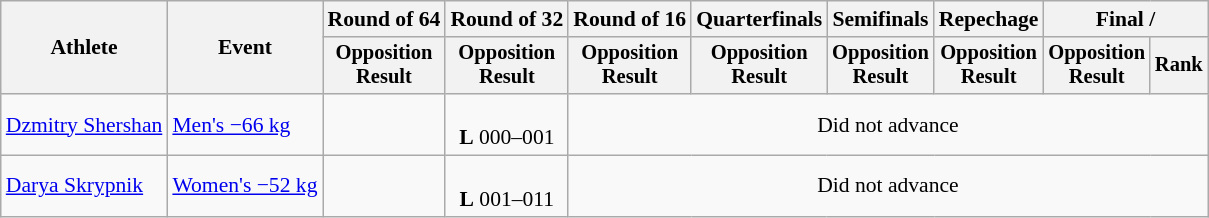<table class="wikitable" style="font-size:90%">
<tr>
<th rowspan="2">Athlete</th>
<th rowspan="2">Event</th>
<th>Round of 64</th>
<th>Round of 32</th>
<th>Round of 16</th>
<th>Quarterfinals</th>
<th>Semifinals</th>
<th>Repechage</th>
<th colspan=2>Final / </th>
</tr>
<tr style="font-size:95%">
<th>Opposition<br>Result</th>
<th>Opposition<br>Result</th>
<th>Opposition<br>Result</th>
<th>Opposition<br>Result</th>
<th>Opposition<br>Result</th>
<th>Opposition<br>Result</th>
<th>Opposition<br>Result</th>
<th>Rank</th>
</tr>
<tr align=center>
<td align=left><a href='#'>Dzmitry Shershan</a></td>
<td align=left><a href='#'>Men's −66 kg</a></td>
<td></td>
<td><br><strong>L</strong> 000–001</td>
<td colspan=6>Did not advance</td>
</tr>
<tr align=center>
<td align=left><a href='#'>Darya Skrypnik</a></td>
<td align=left><a href='#'>Women's −52 kg</a></td>
<td></td>
<td><br><strong>L</strong> 001–011</td>
<td colspan=6>Did not advance</td>
</tr>
</table>
